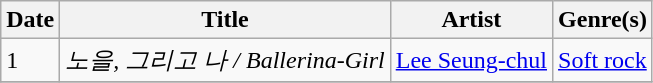<table class="wikitable" style="text-align: left;">
<tr>
<th>Date</th>
<th>Title</th>
<th>Artist</th>
<th>Genre(s)</th>
</tr>
<tr>
<td>1</td>
<td><em>노을, 그리고 나 / Ballerina-Girl</em></td>
<td><a href='#'>Lee Seung-chul</a></td>
<td><a href='#'>Soft rock</a></td>
</tr>
<tr>
</tr>
</table>
